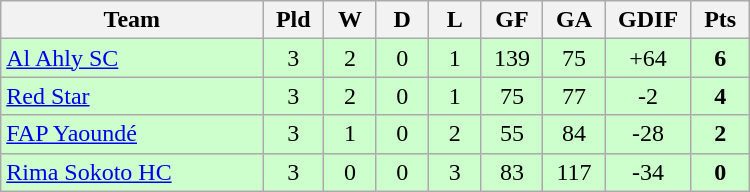<table class=wikitable style="text-align:center" width=500>
<tr>
<th width=25%>Team</th>
<th width=5%>Pld</th>
<th width=5%>W</th>
<th width=5%>D</th>
<th width=5%>L</th>
<th width=5%>GF</th>
<th width=5%>GA</th>
<th width=5%>GDIF</th>
<th width=5%>Pts</th>
</tr>
<tr bgcolor=#ccffcc>
<td align="left"> <a href='#'>Al Ahly SC</a></td>
<td>3</td>
<td>2</td>
<td>0</td>
<td>1</td>
<td>139</td>
<td>75</td>
<td>+64</td>
<td><strong>6</strong></td>
</tr>
<tr bgcolor=#ccffcc>
<td align="left"> <a href='#'>Red Star</a></td>
<td>3</td>
<td>2</td>
<td>0</td>
<td>1</td>
<td>75</td>
<td>77</td>
<td>-2</td>
<td><strong>4</strong></td>
</tr>
<tr bgcolor=#ccffcc>
<td align="left"> <a href='#'>FAP Yaoundé</a></td>
<td>3</td>
<td>1</td>
<td>0</td>
<td>2</td>
<td>55</td>
<td>84</td>
<td>-28</td>
<td><strong>2</strong></td>
</tr>
<tr bgcolor=#ccffcc>
<td align="left"> <a href='#'>Rima Sokoto HC</a></td>
<td>3</td>
<td>0</td>
<td>0</td>
<td>3</td>
<td>83</td>
<td>117</td>
<td>-34</td>
<td><strong>0</strong></td>
</tr>
</table>
